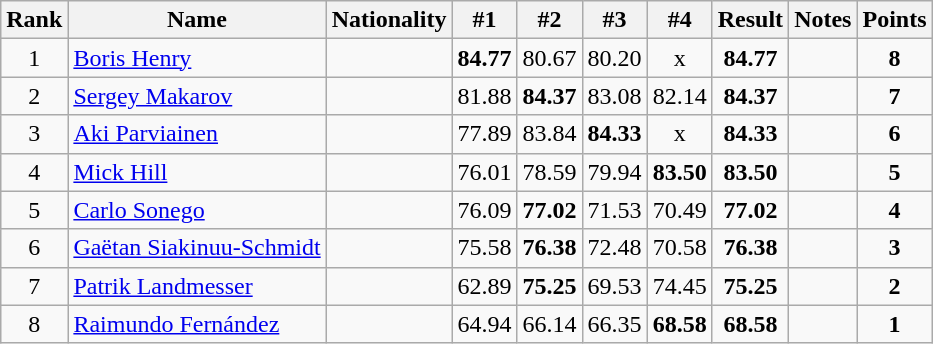<table class="wikitable sortable" style="text-align:center">
<tr>
<th>Rank</th>
<th>Name</th>
<th>Nationality</th>
<th>#1</th>
<th>#2</th>
<th>#3</th>
<th>#4</th>
<th>Result</th>
<th>Notes</th>
<th>Points</th>
</tr>
<tr>
<td>1</td>
<td align=left><a href='#'>Boris Henry</a></td>
<td align=left></td>
<td><strong>84.77</strong></td>
<td>80.67</td>
<td>80.20</td>
<td>x</td>
<td><strong>84.77</strong></td>
<td></td>
<td><strong>8</strong></td>
</tr>
<tr>
<td>2</td>
<td align=left><a href='#'>Sergey Makarov</a></td>
<td align=left></td>
<td>81.88</td>
<td><strong>84.37</strong></td>
<td>83.08</td>
<td>82.14</td>
<td><strong>84.37</strong></td>
<td></td>
<td><strong>7</strong></td>
</tr>
<tr>
<td>3</td>
<td align=left><a href='#'>Aki Parviainen</a></td>
<td align=left></td>
<td>77.89</td>
<td>83.84</td>
<td><strong>84.33</strong></td>
<td>x</td>
<td><strong>84.33</strong></td>
<td></td>
<td><strong>6</strong></td>
</tr>
<tr>
<td>4</td>
<td align=left><a href='#'>Mick Hill</a></td>
<td align=left></td>
<td>76.01</td>
<td>78.59</td>
<td>79.94</td>
<td><strong>83.50</strong></td>
<td><strong>83.50</strong></td>
<td></td>
<td><strong>5</strong></td>
</tr>
<tr>
<td>5</td>
<td align=left><a href='#'>Carlo Sonego</a></td>
<td align=left></td>
<td>76.09</td>
<td><strong>77.02</strong></td>
<td>71.53</td>
<td>70.49</td>
<td><strong>77.02</strong></td>
<td></td>
<td><strong>4</strong></td>
</tr>
<tr>
<td>6</td>
<td align=left><a href='#'>Gaëtan Siakinuu-Schmidt</a></td>
<td align=left></td>
<td>75.58</td>
<td><strong>76.38</strong></td>
<td>72.48</td>
<td>70.58</td>
<td><strong>76.38</strong></td>
<td></td>
<td><strong>3</strong></td>
</tr>
<tr>
<td>7</td>
<td align=left><a href='#'>Patrik Landmesser</a></td>
<td align=left></td>
<td>62.89</td>
<td><strong>75.25</strong></td>
<td>69.53</td>
<td>74.45</td>
<td><strong>75.25</strong></td>
<td></td>
<td><strong>2</strong></td>
</tr>
<tr>
<td>8</td>
<td align=left><a href='#'>Raimundo Fernández</a></td>
<td align=left></td>
<td>64.94</td>
<td>66.14</td>
<td>66.35</td>
<td><strong>68.58</strong></td>
<td><strong>68.58</strong></td>
<td></td>
<td><strong>1</strong></td>
</tr>
</table>
